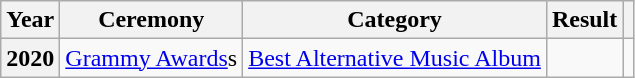<table class="wikitable plainrowheaders" style="border:none; margin:0;">
<tr>
<th scope="col">Year</th>
<th scope="col">Ceremony</th>
<th scope="col">Category</th>
<th scope="col">Result</th>
<th scope="col" class="unsortable"></th>
</tr>
<tr>
<th scope="row">2020</th>
<td><a href='#'>Grammy Awards</a>s</td>
<td><a href='#'>Best Alternative Music Album</a></td>
<td></td>
<td></td>
</tr>
</table>
